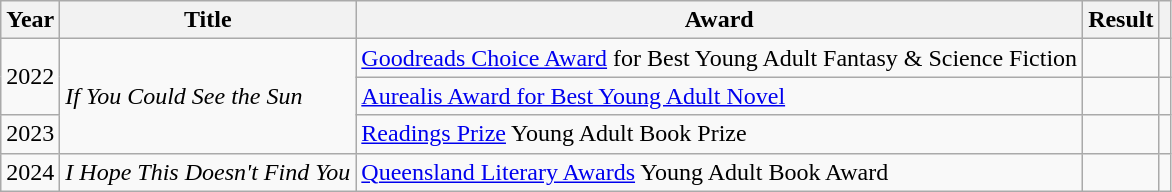<table class="wikitable">
<tr>
<th>Year</th>
<th>Title</th>
<th>Award</th>
<th>Result</th>
<th></th>
</tr>
<tr>
<td rowspan="2">2022</td>
<td rowspan="3"><em>If You Could See the Sun</em></td>
<td><a href='#'>Goodreads Choice Award</a> for Best Young Adult Fantasy & Science Fiction</td>
<td></td>
<td></td>
</tr>
<tr>
<td><a href='#'>Aurealis Award for Best Young Adult Novel</a></td>
<td></td>
<td></td>
</tr>
<tr>
<td>2023</td>
<td><a href='#'>Readings Prize</a> Young Adult Book Prize</td>
<td></td>
<td></td>
</tr>
<tr>
<td>2024</td>
<td><em>I Hope This Doesn't Find You</em></td>
<td><a href='#'>Queensland Literary Awards</a> Young Adult Book Award</td>
<td></td>
<td></td>
</tr>
</table>
